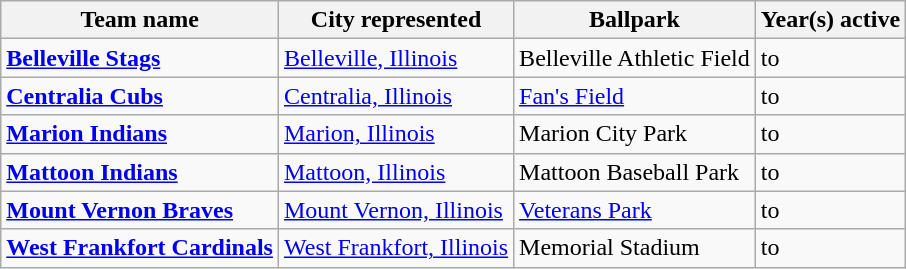<table class="wikitable">
<tr>
<th>Team name</th>
<th>City represented</th>
<th>Ballpark</th>
<th>Year(s) active</th>
</tr>
<tr>
<td><strong><a href='#'>Belleville Stags</a></strong></td>
<td><a href='#'>Belleville, Illinois</a></td>
<td>Belleville Athletic Field</td>
<td> to </td>
</tr>
<tr>
<td><strong><a href='#'>Centralia Cubs</a></strong></td>
<td><a href='#'>Centralia, Illinois</a></td>
<td><a href='#'>Fan's Field</a></td>
<td> to </td>
</tr>
<tr>
<td><strong><a href='#'>Marion Indians</a></strong></td>
<td><a href='#'>Marion, Illinois</a></td>
<td>Marion City Park</td>
<td> to </td>
</tr>
<tr>
<td><strong><a href='#'>Mattoon Indians</a></strong></td>
<td><a href='#'>Mattoon, Illinois</a></td>
<td>Mattoon Baseball Park</td>
<td> to </td>
</tr>
<tr>
<td><strong><a href='#'>Mount Vernon Braves</a></strong></td>
<td><a href='#'>Mount Vernon, Illinois</a></td>
<td><a href='#'>Veterans Park</a></td>
<td> to </td>
</tr>
<tr>
<td><strong><a href='#'>West Frankfort Cardinals</a></strong></td>
<td><a href='#'>West Frankfort, Illinois</a></td>
<td>Memorial Stadium</td>
<td> to </td>
</tr>
</table>
